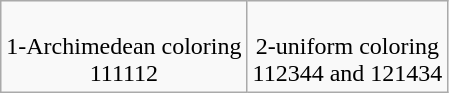<table class=wikitable>
<tr align=center>
<td><br>1-Archimedean coloring<br>111112</td>
<td><br>2-uniform coloring<br>112344 and 121434</td>
</tr>
</table>
